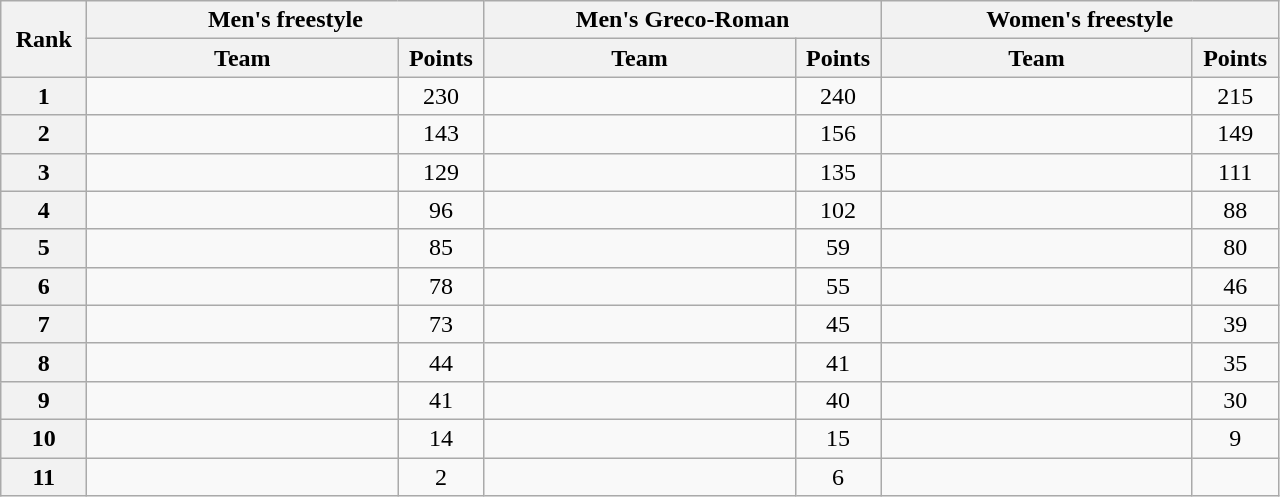<table class="wikitable" style="text-align:center;">
<tr>
<th width=50 rowspan="2">Rank</th>
<th colspan="2">Men's freestyle</th>
<th colspan="2">Men's Greco-Roman</th>
<th colspan="2">Women's freestyle</th>
</tr>
<tr>
<th width=200>Team</th>
<th width=50>Points</th>
<th width=200>Team</th>
<th width=50>Points</th>
<th width=200>Team</th>
<th width=50>Points</th>
</tr>
<tr>
<th>1</th>
<td align=left></td>
<td>230</td>
<td align=left></td>
<td>240</td>
<td align=left></td>
<td>215</td>
</tr>
<tr>
<th>2</th>
<td align=left></td>
<td>143</td>
<td align=left></td>
<td>156</td>
<td align=left></td>
<td>149</td>
</tr>
<tr>
<th>3</th>
<td align=left></td>
<td>129</td>
<td align=left></td>
<td>135</td>
<td align=left></td>
<td>111</td>
</tr>
<tr>
<th>4</th>
<td align=left></td>
<td>96</td>
<td align=left></td>
<td>102</td>
<td align=left></td>
<td>88</td>
</tr>
<tr>
<th>5</th>
<td align=left></td>
<td>85</td>
<td align=left></td>
<td>59</td>
<td align=left></td>
<td>80</td>
</tr>
<tr>
<th>6</th>
<td align=left></td>
<td>78</td>
<td align=left></td>
<td>55</td>
<td align=left></td>
<td>46</td>
</tr>
<tr>
<th>7</th>
<td align=left></td>
<td>73</td>
<td align=left></td>
<td>45</td>
<td align=left></td>
<td>39</td>
</tr>
<tr>
<th>8</th>
<td align=left></td>
<td>44</td>
<td align=left></td>
<td>41</td>
<td align=left></td>
<td>35</td>
</tr>
<tr>
<th>9</th>
<td align=left></td>
<td>41</td>
<td align=left></td>
<td>40</td>
<td align=left></td>
<td>30</td>
</tr>
<tr>
<th>10</th>
<td align=left></td>
<td>14</td>
<td align=left></td>
<td>15</td>
<td align=left></td>
<td>9</td>
</tr>
<tr>
<th>11</th>
<td align=left></td>
<td>2</td>
<td align=left></td>
<td>6</td>
<td align=left></td>
<td></td>
</tr>
</table>
